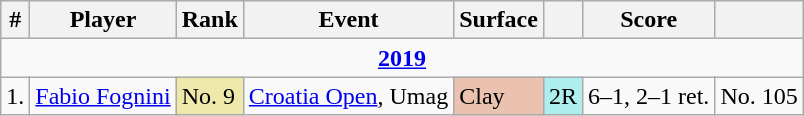<table class="wikitable sortable">
<tr>
<th>#</th>
<th>Player</th>
<th>Rank</th>
<th>Event</th>
<th>Surface</th>
<th></th>
<th>Score</th>
<th></th>
</tr>
<tr>
<td colspan=8 style=text-align:center><strong><a href='#'>2019</a></strong></td>
</tr>
<tr>
<td>1.</td>
<td> <a href='#'>Fabio Fognini</a></td>
<td style="background:#eee8aa;">No. 9</td>
<td><a href='#'>Croatia Open</a>, Umag</td>
<td style="background:#ebc2af;">Clay</td>
<td style="background:#afeeee;">2R</td>
<td>6–1, 2–1 ret.</td>
<td>No. 105</td>
</tr>
</table>
